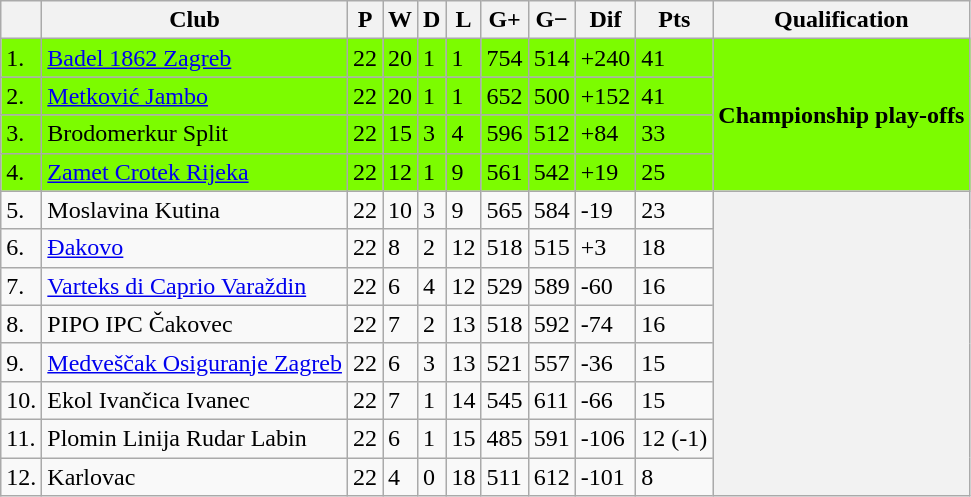<table class="wikitable sortable">
<tr>
<th></th>
<th>Club</th>
<th>P</th>
<th>W</th>
<th>D</th>
<th>L</th>
<th>G+</th>
<th>G−</th>
<th>Dif</th>
<th>Pts</th>
<th>Qualification</th>
</tr>
<tr bgcolor="lawngreen">
<td>1.</td>
<td><a href='#'>Badel 1862 Zagreb</a></td>
<td>22</td>
<td>20</td>
<td>1</td>
<td>1</td>
<td>754</td>
<td>514</td>
<td>+240</td>
<td>41</td>
<td rowspan="4"><strong>Championship play-offs</strong></td>
</tr>
<tr bgcolor="lawngreen">
<td>2.</td>
<td><a href='#'>Metković Jambo</a></td>
<td>22</td>
<td>20</td>
<td>1</td>
<td>1</td>
<td>652</td>
<td>500</td>
<td>+152</td>
<td>41</td>
</tr>
<tr bgcolor="lawngreen">
<td>3.</td>
<td>Brodomerkur Split</td>
<td>22</td>
<td>15</td>
<td>3</td>
<td>4</td>
<td>596</td>
<td>512</td>
<td>+84</td>
<td>33</td>
</tr>
<tr bgcolor="lawngreen">
<td>4.</td>
<td><a href='#'>Zamet Crotek Rijeka</a></td>
<td>22</td>
<td>12</td>
<td>1</td>
<td>9</td>
<td>561</td>
<td>542</td>
<td>+19</td>
<td>25</td>
</tr>
<tr>
<td>5.</td>
<td>Moslavina Kutina</td>
<td>22</td>
<td>10</td>
<td>3</td>
<td>9</td>
<td>565</td>
<td>584</td>
<td>-19</td>
<td>23</td>
<th rowspan="8"></th>
</tr>
<tr>
<td>6.</td>
<td><a href='#'>Đakovo</a></td>
<td>22</td>
<td>8</td>
<td>2</td>
<td>12</td>
<td>518</td>
<td>515</td>
<td>+3</td>
<td>18</td>
</tr>
<tr>
<td>7.</td>
<td><a href='#'>Varteks di Caprio Varaždin</a></td>
<td>22</td>
<td>6</td>
<td>4</td>
<td>12</td>
<td>529</td>
<td>589</td>
<td>-60</td>
<td>16</td>
</tr>
<tr>
<td>8.</td>
<td>PIPO IPC Čakovec</td>
<td>22</td>
<td>7</td>
<td>2</td>
<td>13</td>
<td>518</td>
<td>592</td>
<td>-74</td>
<td>16</td>
</tr>
<tr>
<td>9.</td>
<td><a href='#'>Medveščak Osiguranje Zagreb</a></td>
<td>22</td>
<td>6</td>
<td>3</td>
<td>13</td>
<td>521</td>
<td>557</td>
<td>-36</td>
<td>15</td>
</tr>
<tr>
<td>10.</td>
<td>Ekol Ivančica Ivanec</td>
<td>22</td>
<td>7</td>
<td>1</td>
<td>14</td>
<td>545</td>
<td>611</td>
<td>-66</td>
<td>15</td>
</tr>
<tr>
<td>11.</td>
<td>Plomin Linija Rudar Labin</td>
<td>22</td>
<td>6</td>
<td>1</td>
<td>15</td>
<td>485</td>
<td>591</td>
<td>-106</td>
<td>12 (-1)</td>
</tr>
<tr>
<td>12.</td>
<td>Karlovac</td>
<td>22</td>
<td>4</td>
<td>0</td>
<td>18</td>
<td>511</td>
<td>612</td>
<td>-101</td>
<td>8</td>
</tr>
</table>
